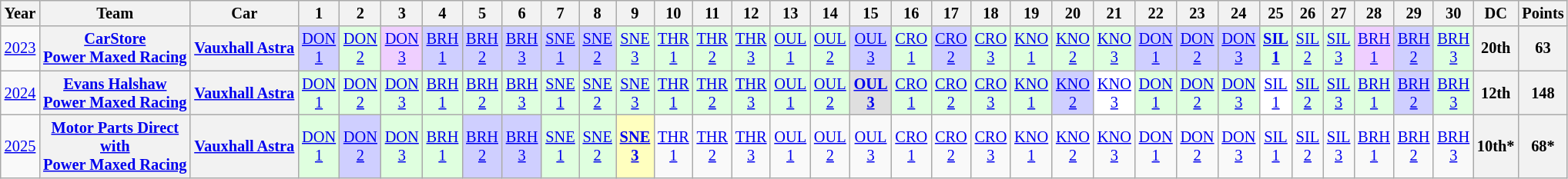<table class="wikitable" style="text-align:center; font-size:85%">
<tr>
<th>Year</th>
<th>Team</th>
<th>Car</th>
<th>1</th>
<th>2</th>
<th>3</th>
<th>4</th>
<th>5</th>
<th>6</th>
<th>7</th>
<th>8</th>
<th>9</th>
<th>10</th>
<th>11</th>
<th>12</th>
<th>13</th>
<th>14</th>
<th>15</th>
<th>16</th>
<th>17</th>
<th>18</th>
<th>19</th>
<th>20</th>
<th>21</th>
<th>22</th>
<th>23</th>
<th>24</th>
<th>25</th>
<th>26</th>
<th>27</th>
<th>28</th>
<th>29</th>
<th>30</th>
<th>DC</th>
<th>Points</th>
</tr>
<tr>
<td><a href='#'>2023</a></td>
<th nowrap><a href='#'>CarStore<br>Power Maxed Racing</a></th>
<th nowrap><a href='#'>Vauxhall Astra</a></th>
<td style="background:#CFCFFF;"><a href='#'>DON<br>1</a><br></td>
<td style="background:#DFFFDF;"><a href='#'>DON<br>2</a><br></td>
<td style="background:#EFCFFF;"><a href='#'>DON<br>3</a><br></td>
<td style="background:#CFCFFF;"><a href='#'>BRH<br>1</a><br></td>
<td style="background:#CFCFFF;"><a href='#'>BRH<br>2</a><br></td>
<td style="background:#CFCFFF;"><a href='#'>BRH<br>3</a><br></td>
<td style="background:#CFCFFF;"><a href='#'>SNE<br>1</a><br></td>
<td style="background:#CFCFFF;"><a href='#'>SNE<br>2</a><br></td>
<td style="background:#DFFFDF;"><a href='#'>SNE<br>3</a><br></td>
<td style="background:#DFFFDF;"><a href='#'>THR<br>1</a><br></td>
<td style="background:#DFFFDF;"><a href='#'>THR<br>2</a><br></td>
<td style="background:#DFFFDF;"><a href='#'>THR<br>3</a><br></td>
<td style="background:#DFFFDF;"><a href='#'>OUL<br>1</a><br></td>
<td style="background:#DFFFDF;"><a href='#'>OUL<br>2</a><br></td>
<td style="background:#CFCFFF;"><a href='#'>OUL<br>3</a><br></td>
<td style="background:#DFFFDF;"><a href='#'>CRO<br>1</a><br></td>
<td style="background:#CFCFFF;"><a href='#'>CRO<br>2</a><br></td>
<td style="background:#DFFFDF;"><a href='#'>CRO<br>3</a><br></td>
<td style="background:#DFFFDF;"><a href='#'>KNO<br>1</a><br></td>
<td style="background:#DFFFDF;"><a href='#'>KNO<br>2</a><br></td>
<td style="background:#DFFFDF;"><a href='#'>KNO<br>3</a><br></td>
<td style="background:#CFCFFF;"><a href='#'>DON<br>1</a><br></td>
<td style="background:#CFCFFF;"><a href='#'>DON<br>2</a><br></td>
<td style="background:#CFCFFF;"><a href='#'>DON<br>3</a><br></td>
<td style="background:#DFFFDF;"><strong><a href='#'>SIL<br>1</a></strong><br></td>
<td style="background:#DFFFDF;"><a href='#'>SIL<br>2</a><br></td>
<td style="background:#DFFFDF;"><a href='#'>SIL<br>3</a><br></td>
<td style="background:#EFCFFF;"><a href='#'>BRH<br>1</a><br></td>
<td style="background:#CFCFFF;"><a href='#'>BRH<br>2</a><br></td>
<td style="background:#DFFFDF;"><a href='#'>BRH<br>3</a><br></td>
<th>20th</th>
<th>63</th>
</tr>
<tr>
<td><a href='#'>2024</a></td>
<th nowrap><a href='#'>Evans Halshaw<br>Power Maxed Racing</a></th>
<th nowrap><a href='#'>Vauxhall Astra</a></th>
<td style="background:#DFFFDF;"><a href='#'>DON<br>1</a><br></td>
<td style="background:#DFFFDF;"><a href='#'>DON<br>2</a><br></td>
<td style="background:#DFFFDF;"><a href='#'>DON<br>3</a><br></td>
<td style="background:#DFFFDF;"><a href='#'>BRH<br>1</a><br></td>
<td style="background:#DFFFDF;"><a href='#'>BRH<br>2</a><br></td>
<td style="background:#DFFFDF;"><a href='#'>BRH<br>3</a><br></td>
<td style="background:#DFFFDF;"><a href='#'>SNE<br>1</a><br></td>
<td style="background:#DFFFDF;"><a href='#'>SNE<br>2</a><br></td>
<td style="background:#DFFFDF;"><a href='#'>SNE<br>3</a><br></td>
<td style="background:#DFFFDF;"><a href='#'>THR<br>1</a><br></td>
<td style="background:#DFFFDF;"><a href='#'>THR<br>2</a><br></td>
<td style="background:#DFFFDF;"><a href='#'>THR<br>3</a><br></td>
<td style="background:#DFFFDF;"><a href='#'>OUL<br>1</a><br></td>
<td style="background:#DFFFDF;"><a href='#'>OUL<br>2</a><br></td>
<td style="background:#DFDFDF;"><strong><a href='#'>OUL<br>3</a></strong><br></td>
<td style="background:#DFFFDF;"><a href='#'>CRO<br>1</a><br></td>
<td style="background:#DFFFDF;"><a href='#'>CRO<br>2</a><br></td>
<td style="background:#DFFFDF;"><a href='#'>CRO<br>3</a><br></td>
<td style="background:#DFFFDF;"><a href='#'>KNO<br>1</a><br></td>
<td style="background:#CFCFFF;"><a href='#'>KNO<br>2</a><br></td>
<td style="background:#FFFFFF;"><a href='#'>KNO<br>3</a><br></td>
<td style="background:#DFFFDF;"><a href='#'>DON<br>1</a><br></td>
<td style="background:#DFFFDF;"><a href='#'>DON<br>2</a><br></td>
<td style="background:#DFFFDF;"><a href='#'>DON<br>3</a><br></td>
<td style="background:#FFFFFF;"><a href='#'>SIL<br>1</a><br></td>
<td style="background:#DFFFDF;"><a href='#'>SIL<br>2</a><br></td>
<td style="background:#DFFFDF;"><a href='#'>SIL<br>3</a><br></td>
<td style="background:#DFFFDF;"><a href='#'>BRH<br>1</a><br></td>
<td style="background:#CFCFFF;"><a href='#'>BRH<br>2</a><br></td>
<td style="background:#DFFFDF;"><a href='#'>BRH<br>3</a><br></td>
<th>12th</th>
<th>148</th>
</tr>
<tr>
<td><a href='#'>2025</a></td>
<th><a href='#'>Motor Parts Direct with<br>Power Maxed Racing</a></th>
<th><a href='#'>Vauxhall Astra</a></th>
<td style="background:#DFFFDF;"><a href='#'>DON<br>1</a><br></td>
<td style="background:#CFCFFF;"><a href='#'>DON<br>2</a><br></td>
<td style="background:#DFFFDF;"><a href='#'>DON<br>3</a><br></td>
<td style="background:#DFFFDF;"><a href='#'>BRH<br>1</a><br></td>
<td style="background:#CFCFFF;"><a href='#'>BRH<br>2</a><br></td>
<td style="background:#CFCFFF;"><a href='#'>BRH<br>3</a><br></td>
<td style="background:#DFFFDF;"><a href='#'>SNE<br>1</a><br></td>
<td style="background:#DFFFDF;"><a href='#'>SNE<br>2</a><br></td>
<td style="background:#FFFFBF;"><strong><a href='#'>SNE<br>3</a></strong><br></td>
<td style="background:#;"><a href='#'>THR<br>1</a><br></td>
<td style="background:#;"><a href='#'>THR<br>2</a><br></td>
<td style="background:#;"><a href='#'>THR<br>3</a><br></td>
<td style="background:#;"><a href='#'>OUL<br>1</a><br></td>
<td style="background:#;"><a href='#'>OUL<br>2</a><br></td>
<td style="background:#;"><a href='#'>OUL<br>3</a><br></td>
<td style="background:#;"><a href='#'>CRO<br>1</a><br></td>
<td style="background:#;"><a href='#'>CRO<br>2</a><br></td>
<td style="background:#;"><a href='#'>CRO<br>3</a><br></td>
<td style="background:#;"><a href='#'>KNO<br>1</a><br></td>
<td style="background:#;"><a href='#'>KNO<br>2</a><br></td>
<td style="background:#;"><a href='#'>KNO<br>3</a><br></td>
<td style="background:#;"><a href='#'>DON<br>1</a><br></td>
<td style="background:#;"><a href='#'>DON<br>2</a><br></td>
<td style="background:#;"><a href='#'>DON<br>3</a><br></td>
<td style="background:#;"><a href='#'>SIL<br>1</a><br></td>
<td style="background:#;"><a href='#'>SIL<br>2</a><br></td>
<td style="background:#;"><a href='#'>SIL<br>3</a><br></td>
<td style="background:#;"><a href='#'>BRH<br>1</a><br></td>
<td style="background:#;"><a href='#'>BRH<br>2</a><br></td>
<td style="background:#;"><a href='#'>BRH<br>3</a><br></td>
<th>10th*</th>
<th>68*</th>
</tr>
</table>
